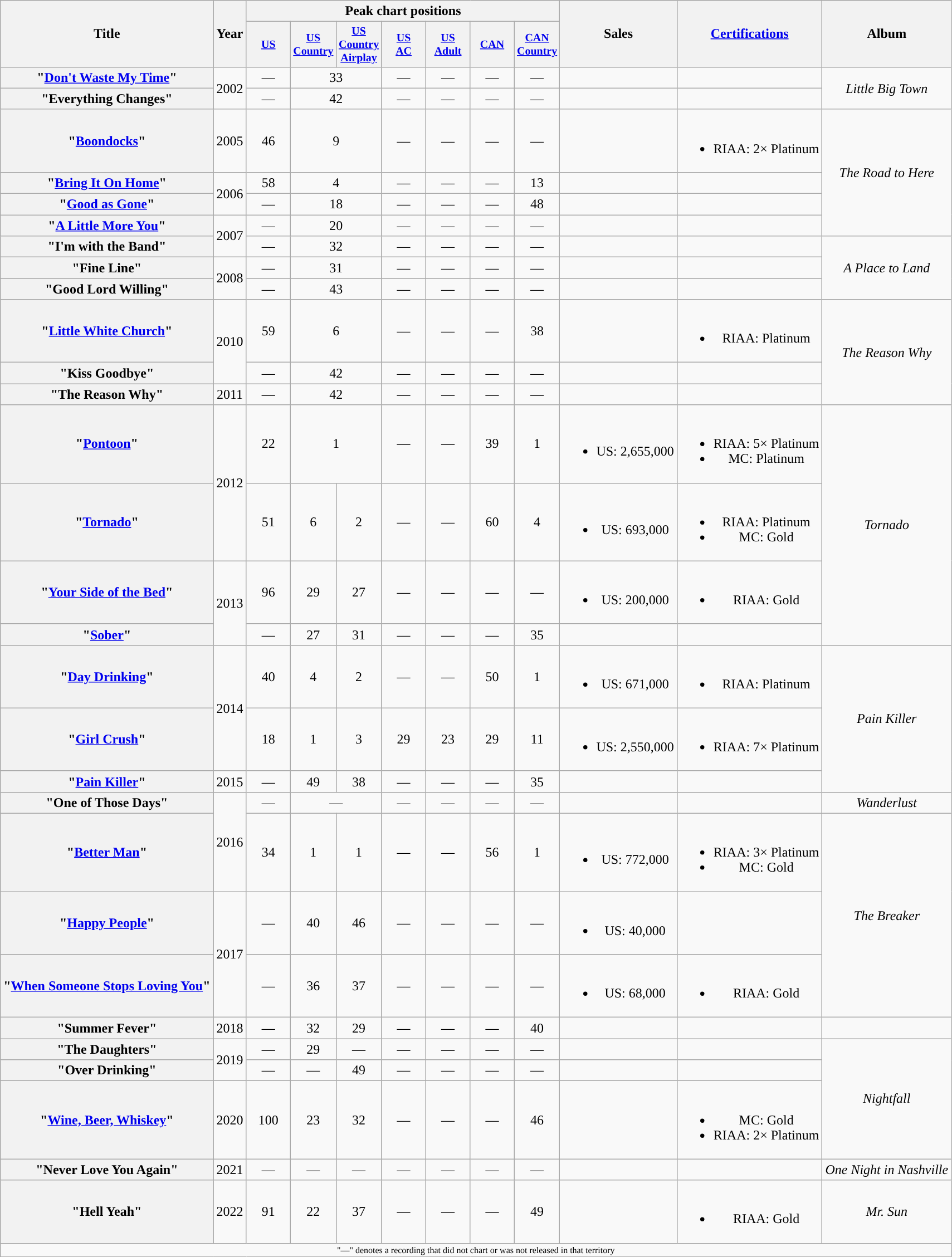<table class="wikitable plainrowheaders" style="text-align:center;">
<tr>
<th rowspan="2">Title</th>
<th rowspan="2">Year</th>
<th colspan="7">Peak chart positions</th>
<th rowspan="2">Sales</th>
<th rowspan="2"><a href='#'>Certifications</a></th>
<th rowspan="2">Album</th>
</tr>
<tr style="font-size:smaller;">
<th style="width:3.5em;"><a href='#'>US</a><br></th>
<th style="width:3.5em;"><a href='#'>US Country</a><br></th>
<th style="width:3.5em;"><a href='#'>US Country Airplay</a><br></th>
<th style="width:3.5em;"><a href='#'>US <br>AC</a><br></th>
<th style="width:3.5em;"><a href='#'>US <br>Adult</a><br></th>
<th style="width:3.5em;"><a href='#'>CAN</a><br></th>
<th style="width:3.5em;"><a href='#'>CAN Country</a><br></th>
</tr>
<tr>
<th scope="row">"<a href='#'>Don't Waste My Time</a>"</th>
<td rowspan="2">2002</td>
<td>—</td>
<td colspan="2">33</td>
<td>—</td>
<td>—</td>
<td>—</td>
<td>—</td>
<td></td>
<td></td>
<td rowspan="2"><em>Little Big Town</em></td>
</tr>
<tr>
<th scope="row">"Everything Changes"</th>
<td>—</td>
<td colspan="2">42</td>
<td>—</td>
<td>—</td>
<td>—</td>
<td>—</td>
<td></td>
<td></td>
</tr>
<tr>
<th scope="row">"<a href='#'>Boondocks</a>"</th>
<td>2005</td>
<td>46</td>
<td colspan="2">9</td>
<td>—</td>
<td>—</td>
<td>—</td>
<td>—</td>
<td></td>
<td><br><ul><li>RIAA: 2× Platinum</li></ul></td>
<td rowspan="4"><em>The Road to Here</em></td>
</tr>
<tr>
<th scope="row">"<a href='#'>Bring It On Home</a>"</th>
<td rowspan="2">2006</td>
<td>58</td>
<td colspan="2">4</td>
<td>—</td>
<td>—</td>
<td>—</td>
<td>13</td>
<td></td>
<td></td>
</tr>
<tr>
<th scope="row">"<a href='#'>Good as Gone</a>"</th>
<td>—</td>
<td colspan="2">18</td>
<td>—</td>
<td>—</td>
<td>—</td>
<td>48</td>
<td></td>
<td></td>
</tr>
<tr>
<th scope="row">"<a href='#'>A Little More You</a>"</th>
<td rowspan="2">2007</td>
<td>—</td>
<td colspan="2">20</td>
<td>—</td>
<td>—</td>
<td>—</td>
<td>—</td>
<td></td>
<td></td>
</tr>
<tr>
<th scope="row">"I'm with the Band"</th>
<td>—</td>
<td colspan="2">32</td>
<td>—</td>
<td>—</td>
<td>—</td>
<td>—</td>
<td></td>
<td></td>
<td rowspan="3"><em>A Place to Land</em></td>
</tr>
<tr>
<th scope="row">"Fine Line"</th>
<td rowspan="2">2008</td>
<td>—</td>
<td colspan="2">31</td>
<td>—</td>
<td>—</td>
<td>—</td>
<td>—</td>
<td></td>
<td></td>
</tr>
<tr>
<th scope="row">"Good Lord Willing"</th>
<td>—</td>
<td colspan="2">43</td>
<td>—</td>
<td>—</td>
<td>—</td>
<td>—</td>
<td></td>
<td></td>
</tr>
<tr>
<th scope="row">"<a href='#'>Little White Church</a>"</th>
<td rowspan="2">2010</td>
<td>59</td>
<td colspan="2">6</td>
<td>—</td>
<td>—</td>
<td>—</td>
<td>38</td>
<td></td>
<td><br><ul><li>RIAA: Platinum</li></ul></td>
<td rowspan="3"><em>The Reason Why</em></td>
</tr>
<tr>
<th scope="row">"Kiss Goodbye"</th>
<td>—</td>
<td colspan="2">42</td>
<td>—</td>
<td>—</td>
<td>—</td>
<td>—</td>
<td></td>
<td></td>
</tr>
<tr>
<th scope="row">"The Reason Why"</th>
<td>2011</td>
<td>—</td>
<td colspan="2">42</td>
<td>—</td>
<td>—</td>
<td>—</td>
<td>—</td>
<td></td>
<td></td>
</tr>
<tr>
<th scope="row">"<a href='#'>Pontoon</a>"</th>
<td rowspan="2">2012</td>
<td>22</td>
<td colspan="2">1</td>
<td>—</td>
<td>—</td>
<td>39</td>
<td>1</td>
<td><br><ul><li>US: 2,655,000</li></ul></td>
<td><br><ul><li>RIAA: 5× Platinum</li><li>MC: Platinum</li></ul></td>
<td rowspan="4"><em>Tornado</em></td>
</tr>
<tr>
<th scope="row">"<a href='#'>Tornado</a>"</th>
<td>51</td>
<td>6</td>
<td>2</td>
<td>—</td>
<td>—</td>
<td>60</td>
<td>4</td>
<td><br><ul><li>US: 693,000</li></ul></td>
<td><br><ul><li>RIAA: Platinum</li><li>MC: Gold</li></ul></td>
</tr>
<tr>
<th scope="row">"<a href='#'>Your Side of the Bed</a>"</th>
<td rowspan="2">2013</td>
<td>96</td>
<td>29</td>
<td>27</td>
<td>—</td>
<td>—</td>
<td>—</td>
<td>—</td>
<td><br><ul><li>US: 200,000</li></ul></td>
<td><br><ul><li>RIAA: Gold</li></ul></td>
</tr>
<tr>
<th scope="row">"<a href='#'>Sober</a>"</th>
<td>—</td>
<td>27</td>
<td>31</td>
<td>—</td>
<td>—</td>
<td>—</td>
<td>35</td>
<td></td>
<td></td>
</tr>
<tr>
<th scope="row">"<a href='#'>Day Drinking</a>"</th>
<td rowspan="2">2014</td>
<td>40</td>
<td>4</td>
<td>2</td>
<td>—</td>
<td>—</td>
<td>50</td>
<td>1</td>
<td><br><ul><li>US: 671,000</li></ul></td>
<td><br><ul><li>RIAA: Platinum</li></ul></td>
<td rowspan="3"><em>Pain Killer</em></td>
</tr>
<tr>
<th scope="row">"<a href='#'>Girl Crush</a>"</th>
<td>18</td>
<td>1</td>
<td>3</td>
<td>29</td>
<td>23</td>
<td>29</td>
<td>11</td>
<td><br><ul><li>US: 2,550,000</li></ul></td>
<td><br><ul><li>RIAA: 7× Platinum</li></ul></td>
</tr>
<tr>
<th scope="row">"<a href='#'>Pain Killer</a>"</th>
<td>2015</td>
<td>—</td>
<td>49</td>
<td>38</td>
<td>—</td>
<td>—</td>
<td>—</td>
<td>35</td>
<td></td>
<td></td>
</tr>
<tr>
<th scope="row">"One of Those Days"</th>
<td rowspan="2">2016</td>
<td>—</td>
<td colspan="2">—</td>
<td>—</td>
<td>—</td>
<td>—</td>
<td>—</td>
<td></td>
<td></td>
<td><em>Wanderlust</em></td>
</tr>
<tr>
<th scope="row">"<a href='#'>Better Man</a>"</th>
<td>34</td>
<td>1</td>
<td>1</td>
<td>—</td>
<td>—</td>
<td>56</td>
<td>1</td>
<td><br><ul><li>US: 772,000</li></ul></td>
<td><br><ul><li>RIAA: 3× Platinum</li><li>MC: Gold</li></ul></td>
<td rowspan="3"><em>The Breaker</em></td>
</tr>
<tr>
<th scope="row">"<a href='#'>Happy People</a>"</th>
<td rowspan="2">2017</td>
<td>—</td>
<td>40</td>
<td>46</td>
<td>—</td>
<td>—</td>
<td>—</td>
<td>—</td>
<td><br><ul><li>US: 40,000</li></ul></td>
<td></td>
</tr>
<tr>
<th scope="row">"<a href='#'>When Someone Stops Loving You</a>"</th>
<td>—</td>
<td>36</td>
<td>37</td>
<td>—</td>
<td>—</td>
<td>—</td>
<td>—</td>
<td><br><ul><li>US: 68,000</li></ul></td>
<td><br><ul><li>RIAA: Gold</li></ul></td>
</tr>
<tr>
<th scope="row">"Summer Fever"</th>
<td>2018</td>
<td>—</td>
<td>32</td>
<td>29</td>
<td>—</td>
<td>—</td>
<td>—</td>
<td>40</td>
<td></td>
<td></td>
<td></td>
</tr>
<tr>
<th scope="row">"The Daughters"</th>
<td rowspan="2">2019</td>
<td>—</td>
<td>29</td>
<td>—</td>
<td>—</td>
<td>—</td>
<td>—</td>
<td>—</td>
<td></td>
<td></td>
<td rowspan="3"><em>Nightfall</em></td>
</tr>
<tr>
<th scope="row">"Over Drinking"</th>
<td>—</td>
<td>—</td>
<td>49</td>
<td>—</td>
<td>—</td>
<td>—</td>
<td>—</td>
<td></td>
<td></td>
</tr>
<tr>
<th scope="row">"<a href='#'>Wine, Beer, Whiskey</a>"</th>
<td>2020</td>
<td>100</td>
<td>23</td>
<td>32</td>
<td>—</td>
<td>—</td>
<td>—</td>
<td>46</td>
<td></td>
<td><br><ul><li>MC: Gold</li><li>RIAA: 2× Platinum</li></ul></td>
</tr>
<tr>
<th scope="row">"Never Love You Again"<br></th>
<td>2021</td>
<td>—</td>
<td>—</td>
<td>—</td>
<td>—</td>
<td>—</td>
<td>—</td>
<td>—</td>
<td></td>
<td></td>
<td><em>One Night in Nashville</em></td>
</tr>
<tr>
<th scope="row">"Hell Yeah"</th>
<td>2022</td>
<td>91</td>
<td>22</td>
<td>37</td>
<td>—</td>
<td>—</td>
<td>—</td>
<td>49</td>
<td></td>
<td><br><ul><li>RIAA: Gold</li></ul></td>
<td><em>Mr. Sun</em></td>
</tr>
<tr>
<td colspan="12" style="font-size:8pt">"—" denotes a recording that did not chart or was not released in that territory</td>
</tr>
</table>
